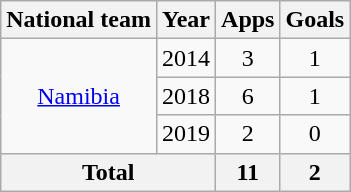<table class="wikitable" style="text-align:center">
<tr>
<th>National team</th>
<th>Year</th>
<th>Apps</th>
<th>Goals</th>
</tr>
<tr>
<td rowspan="3"><a href='#'>Namibia</a></td>
<td>2014</td>
<td>3</td>
<td>1</td>
</tr>
<tr>
<td>2018</td>
<td>6</td>
<td>1</td>
</tr>
<tr>
<td>2019</td>
<td>2</td>
<td>0</td>
</tr>
<tr>
<th colspan=2>Total</th>
<th>11</th>
<th>2</th>
</tr>
</table>
